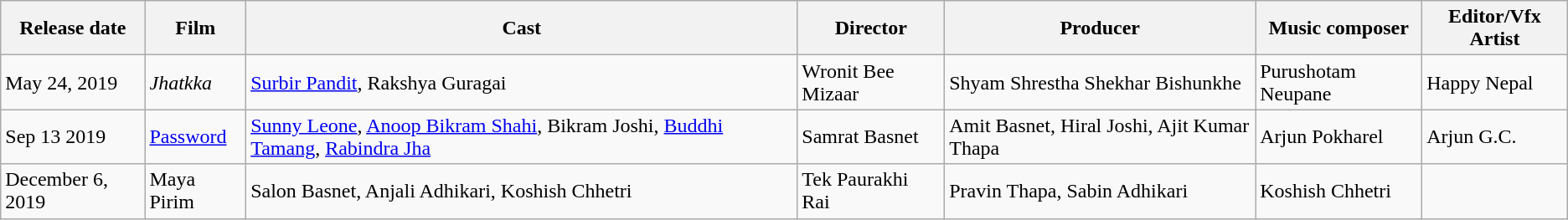<table class="wikitable sortable">
<tr>
<th>Release date</th>
<th>Film</th>
<th>Cast</th>
<th>Director</th>
<th>Producer</th>
<th>Music composer</th>
<th>Editor/Vfx Artist</th>
</tr>
<tr>
<td>May 24, 2019</td>
<td><em>Jhatkka</em></td>
<td><a href='#'>Surbir Pandit</a>, Rakshya Guragai</td>
<td>Wronit Bee Mizaar</td>
<td>Shyam Shrestha Shekhar Bishunkhe</td>
<td>Purushotam Neupane</td>
<td>Happy Nepal</td>
</tr>
<tr>
<td>Sep 13 2019</td>
<td><a href='#'>Password</a></td>
<td><a href='#'>Sunny Leone</a>, <a href='#'>Anoop Bikram Shahi</a>, Bikram Joshi, <a href='#'>Buddhi Tamang</a>, <a href='#'>Rabindra Jha</a></td>
<td>Samrat Basnet</td>
<td>Amit Basnet, Hiral Joshi, Ajit Kumar Thapa</td>
<td>Arjun Pokharel</td>
<td>Arjun G.C.</td>
</tr>
<tr>
<td>December 6, 2019</td>
<td>Maya Pirim</td>
<td>Salon Basnet, Anjali Adhikari, Koshish Chhetri</td>
<td>Tek Paurakhi Rai</td>
<td>Pravin Thapa, Sabin Adhikari</td>
<td>Koshish Chhetri</td>
<td></td>
</tr>
</table>
